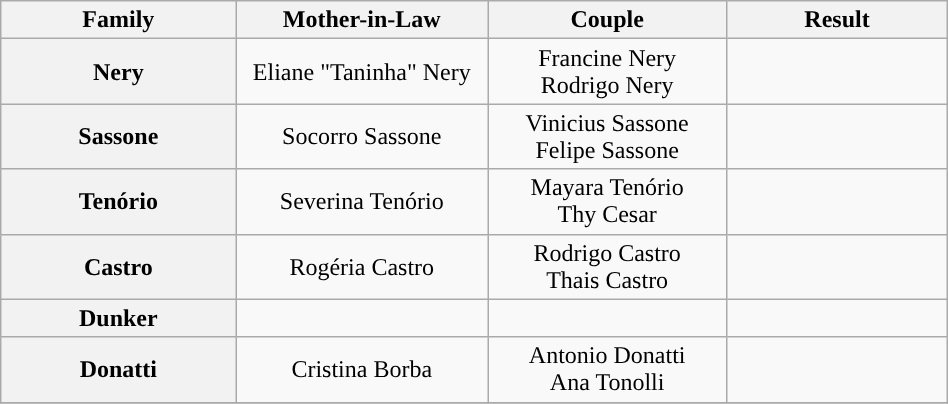<table class="wikitable" style="text-align:center; font-size:100%; width: 50%">
<tr>
<th width="06%">Family</th>
<th width="06%">Mother-in-Law</th>
<th width="06%">Couple</th>
<th width="06%">Result</th>
</tr>
<tr>
<th>Nery</th>
<td>Eliane "Taninha" Nery</td>
<td>Francine Nery <br>Rodrigo Nery </td>
<td></td>
</tr>
<tr>
<th>Sassone</th>
<td>Socorro Sassone</td>
<td>Vinicius Sassone <br>Felipe Sassone </td>
<td></td>
</tr>
<tr>
<th>Tenório</th>
<td>Severina Tenório</td>
<td>Mayara Tenório <br>Thy Cesar </td>
<td></td>
</tr>
<tr>
<th>Castro</th>
<td>Rogéria Castro</td>
<td>Rodrigo Castro <br>Thais Castro </td>
<td></td>
</tr>
<tr>
<th>Dunker</th>
<td></td>
<td></td>
<td></td>
</tr>
<tr>
<th>Donatti</th>
<td>Cristina Borba</td>
<td>Antonio Donatti <br>Ana Tonolli </td>
<td></td>
</tr>
<tr>
</tr>
</table>
